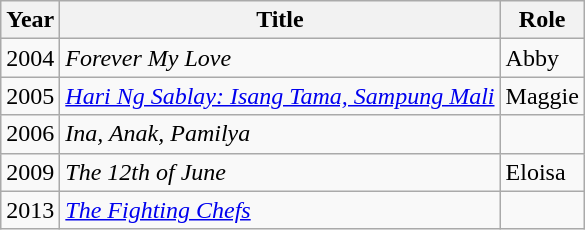<table class="wikitable">
<tr>
<th>Year</th>
<th>Title</th>
<th>Role</th>
</tr>
<tr>
<td>2004</td>
<td><em>Forever My Love</em></td>
<td>Abby</td>
</tr>
<tr>
<td>2005</td>
<td><em><a href='#'>Hari Ng Sablay: Isang Tama, Sampung Mali</a></em></td>
<td>Maggie</td>
</tr>
<tr>
<td>2006</td>
<td><em>Ina, Anak, Pamilya</em></td>
<td></td>
</tr>
<tr>
<td>2009</td>
<td><em>The 12th of June</em></td>
<td>Eloisa</td>
</tr>
<tr>
<td>2013</td>
<td><em><a href='#'>The Fighting Chefs</a></em></td>
<td></td>
</tr>
</table>
